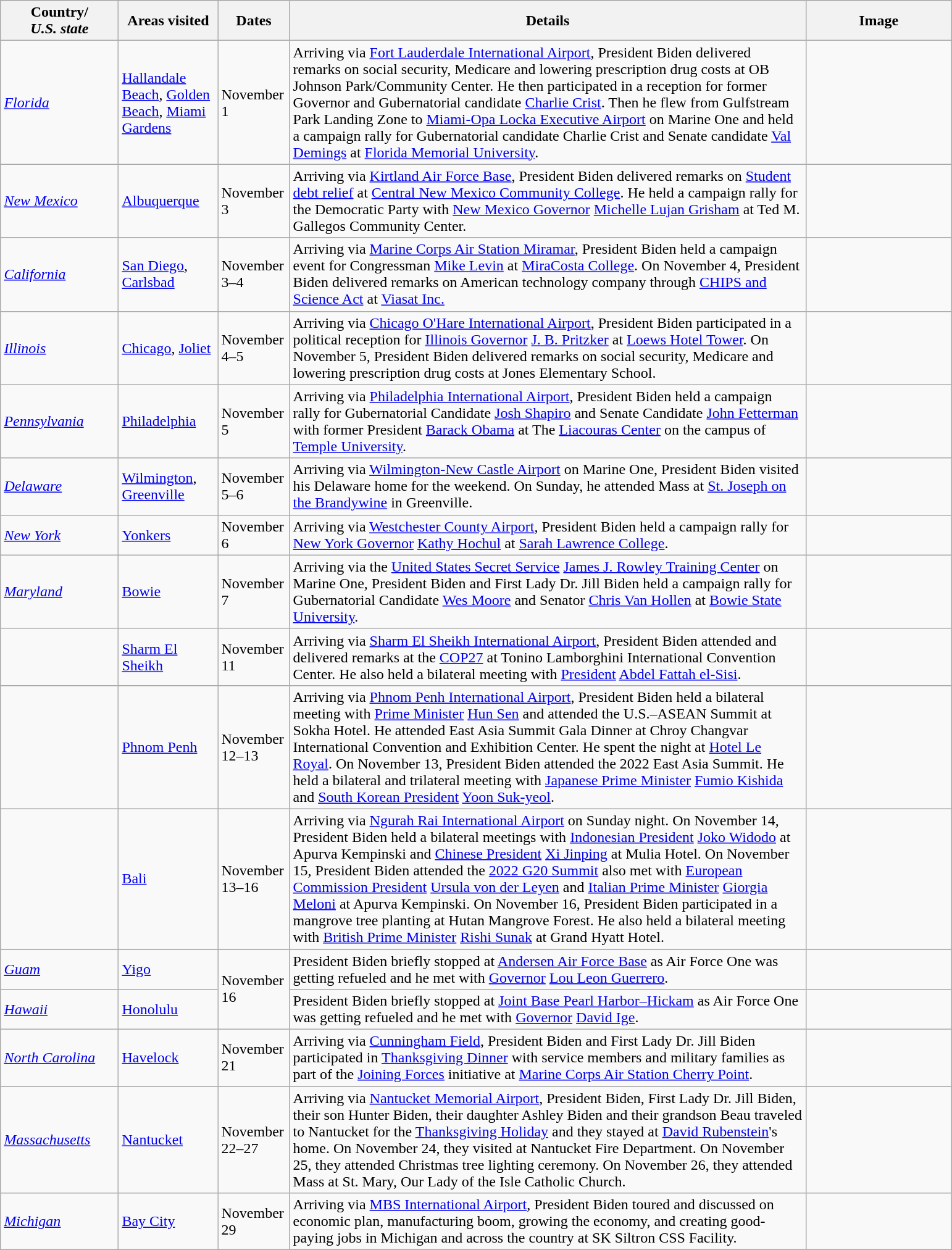<table class="wikitable" style="margin: 1em auto 1em auto">
<tr>
<th width="120">Country/<br><em>U.S. state</em></th>
<th width="100">Areas visited</th>
<th width="70">Dates</th>
<th width="550">Details</th>
<th width="150">Image</th>
</tr>
<tr>
<td> <em> <a href='#'>Florida</a></em></td>
<td><a href='#'>Hallandale Beach</a>, <a href='#'>Golden Beach</a>, <a href='#'>Miami Gardens</a></td>
<td>November 1</td>
<td>Arriving via <a href='#'>Fort Lauderdale International Airport</a>, President Biden delivered remarks on social security, Medicare and lowering prescription drug costs at OB Johnson Park/Community Center. He then participated in a reception for former Governor and Gubernatorial candidate <a href='#'>Charlie Crist</a>. Then he flew from Gulfstream Park Landing Zone to <a href='#'>Miami-Opa Locka Executive Airport</a> on Marine One and held a campaign rally for Gubernatorial candidate Charlie Crist and Senate candidate <a href='#'>Val Demings</a> at <a href='#'>Florida Memorial University</a>.</td>
<td></td>
</tr>
<tr>
<td> <em> <a href='#'>New Mexico</a></em></td>
<td><a href='#'>Albuquerque</a></td>
<td>November 3</td>
<td>Arriving via <a href='#'>Kirtland Air Force Base</a>, President Biden delivered remarks on <a href='#'>Student debt relief</a> at <a href='#'>Central New Mexico Community College</a>. He held a campaign rally for the Democratic Party with <a href='#'>New Mexico Governor</a> <a href='#'>Michelle Lujan Grisham</a> at Ted M. Gallegos Community Center.</td>
<td></td>
</tr>
<tr>
<td> <em> <a href='#'>California</a></em></td>
<td><a href='#'>San Diego</a>, <a href='#'>Carlsbad</a></td>
<td>November 3–4</td>
<td>Arriving via <a href='#'>Marine Corps Air Station Miramar</a>, President Biden held a campaign event for Congressman <a href='#'>Mike Levin</a> at <a href='#'>MiraCosta College</a>. On November 4, President Biden delivered remarks on American technology company through <a href='#'>CHIPS and Science Act</a> at <a href='#'>Viasat Inc.</a></td>
<td></td>
</tr>
<tr>
<td> <em> <a href='#'>Illinois</a></em></td>
<td><a href='#'>Chicago</a>, <a href='#'>Joliet</a></td>
<td>November 4–5</td>
<td>Arriving via <a href='#'>Chicago O'Hare International Airport</a>, President Biden participated in a political reception for <a href='#'>Illinois Governor</a> <a href='#'>J. B. Pritzker</a> at <a href='#'>Loews Hotel Tower</a>. On November 5, President Biden delivered remarks on social security, Medicare and lowering prescription drug costs at Jones Elementary School.</td>
<td></td>
</tr>
<tr>
<td> <em> <a href='#'>Pennsylvania</a></em></td>
<td><a href='#'>Philadelphia</a></td>
<td>November 5</td>
<td>Arriving via <a href='#'>Philadelphia International Airport</a>, President Biden held a campaign rally for Gubernatorial Candidate <a href='#'>Josh Shapiro</a> and Senate Candidate <a href='#'>John Fetterman</a> with former President <a href='#'>Barack Obama</a> at The <a href='#'>Liacouras Center</a> on the campus of <a href='#'>Temple University</a>.</td>
<td></td>
</tr>
<tr>
<td> <em> <a href='#'>Delaware</a></em></td>
<td><a href='#'>Wilmington</a>, <a href='#'>Greenville</a></td>
<td>November 5–6</td>
<td>Arriving via <a href='#'>Wilmington-New Castle Airport</a> on Marine One, President Biden visited his Delaware home for the weekend. On Sunday, he attended Mass at <a href='#'>St. Joseph on the Brandywine</a> in Greenville.</td>
<td></td>
</tr>
<tr>
<td> <em> <a href='#'>New York</a></em></td>
<td><a href='#'>Yonkers</a></td>
<td>November 6</td>
<td>Arriving via <a href='#'>Westchester County Airport</a>, President Biden held a campaign rally for <a href='#'>New York Governor</a> <a href='#'>Kathy Hochul</a> at <a href='#'>Sarah Lawrence College</a>.</td>
<td></td>
</tr>
<tr>
<td> <em> <a href='#'>Maryland</a></em></td>
<td><a href='#'>Bowie</a></td>
<td>November 7</td>
<td>Arriving via the <a href='#'>United States Secret Service</a> <a href='#'>James J. Rowley Training Center</a> on Marine One, President Biden and First Lady Dr. Jill Biden held a campaign rally for Gubernatorial Candidate <a href='#'>Wes Moore</a> and Senator <a href='#'>Chris Van Hollen</a> at <a href='#'>Bowie State University</a>.</td>
<td><br></td>
</tr>
<tr>
<td></td>
<td><a href='#'>Sharm El Sheikh</a></td>
<td>November 11</td>
<td>Arriving via <a href='#'>Sharm El Sheikh International Airport</a>, President Biden attended and delivered remarks at the <a href='#'>COP27</a> at Tonino Lamborghini International Convention Center. He also held a bilateral meeting with <a href='#'>President</a> <a href='#'>Abdel Fattah el-Sisi</a>.</td>
<td></td>
</tr>
<tr>
<td></td>
<td><a href='#'>Phnom Penh</a></td>
<td>November 12–13</td>
<td>Arriving via <a href='#'>Phnom Penh International Airport</a>, President Biden held a bilateral meeting with <a href='#'>Prime Minister</a> <a href='#'>Hun Sen</a> and attended the U.S.–ASEAN Summit at Sokha Hotel. He attended East Asia Summit Gala Dinner at Chroy Changvar International Convention and Exhibition Center. He spent the night at <a href='#'>Hotel Le Royal</a>. On November 13, President Biden attended the 2022 East Asia Summit. He held a bilateral and trilateral meeting with <a href='#'>Japanese Prime Minister</a> <a href='#'>Fumio Kishida</a> and <a href='#'>South Korean President</a> <a href='#'>Yoon Suk-yeol</a>.</td>
<td></td>
</tr>
<tr>
<td></td>
<td><a href='#'>Bali</a></td>
<td>November 13–16</td>
<td>Arriving via <a href='#'>Ngurah Rai International Airport</a> on Sunday night. On November 14, President Biden held a bilateral meetings with <a href='#'>Indonesian President</a> <a href='#'>Joko Widodo</a> at Apurva Kempinski and <a href='#'>Chinese President</a> <a href='#'>Xi Jinping</a> at Mulia Hotel. On November 15, President Biden attended the <a href='#'>2022 G20 Summit</a> also met with <a href='#'>European Commission President</a> <a href='#'>Ursula von der Leyen</a> and <a href='#'>Italian Prime Minister</a> <a href='#'>Giorgia Meloni</a> at Apurva Kempinski. On November 16, President Biden participated in a mangrove tree planting at Hutan Mangrove Forest. He also held a bilateral meeting with <a href='#'>British Prime Minister</a> <a href='#'>Rishi Sunak</a> at Grand Hyatt Hotel.</td>
<td></td>
</tr>
<tr>
<td> <em><a href='#'>Guam</a></em></td>
<td><a href='#'>Yigo</a></td>
<td rowspan="2">November 16</td>
<td>President Biden briefly stopped at <a href='#'>Andersen Air Force Base</a> as Air Force One was getting refueled and he met with <a href='#'>Governor</a> <a href='#'>Lou Leon Guerrero</a>.</td>
<td></td>
</tr>
<tr>
<td> <em><a href='#'>Hawaii</a></em></td>
<td><a href='#'>Honolulu</a></td>
<td>President Biden briefly stopped at <a href='#'>Joint Base Pearl Harbor–Hickam</a> as Air Force One was getting refueled and he met with <a href='#'>Governor</a> <a href='#'>David Ige</a>.</td>
<td></td>
</tr>
<tr>
<td> <em><a href='#'>North Carolina</a></em></td>
<td><a href='#'>Havelock</a></td>
<td>November 21</td>
<td>Arriving via <a href='#'>Cunningham Field</a>, President Biden and First Lady Dr. Jill Biden participated in <a href='#'>Thanksgiving Dinner</a> with service members and military families as part of the <a href='#'>Joining Forces</a> initiative at <a href='#'>Marine Corps Air Station Cherry Point</a>.</td>
<td></td>
</tr>
<tr>
<td> <em><a href='#'>Massachusetts</a></em></td>
<td><a href='#'>Nantucket</a></td>
<td>November 22–27</td>
<td>Arriving via <a href='#'>Nantucket Memorial Airport</a>, President Biden, First Lady Dr. Jill Biden, their son Hunter Biden, their daughter Ashley Biden and their grandson Beau traveled to Nantucket for the <a href='#'>Thanksgiving Holiday</a> and they stayed at <a href='#'>David Rubenstein</a>'s home. On November 24, they visited at Nantucket Fire Department. On November 25, they attended Christmas tree lighting ceremony. On November 26, they attended Mass at St. Mary, Our Lady of the Isle Catholic Church.</td>
<td></td>
</tr>
<tr>
<td> <em><a href='#'>Michigan</a></em></td>
<td><a href='#'>Bay City</a></td>
<td>November 29</td>
<td>Arriving via <a href='#'>MBS International Airport</a>, President Biden toured and discussed on economic plan, manufacturing boom, growing the economy, and creating good-paying jobs in Michigan and across the country at SK Siltron CSS Facility.</td>
<td></td>
</tr>
</table>
